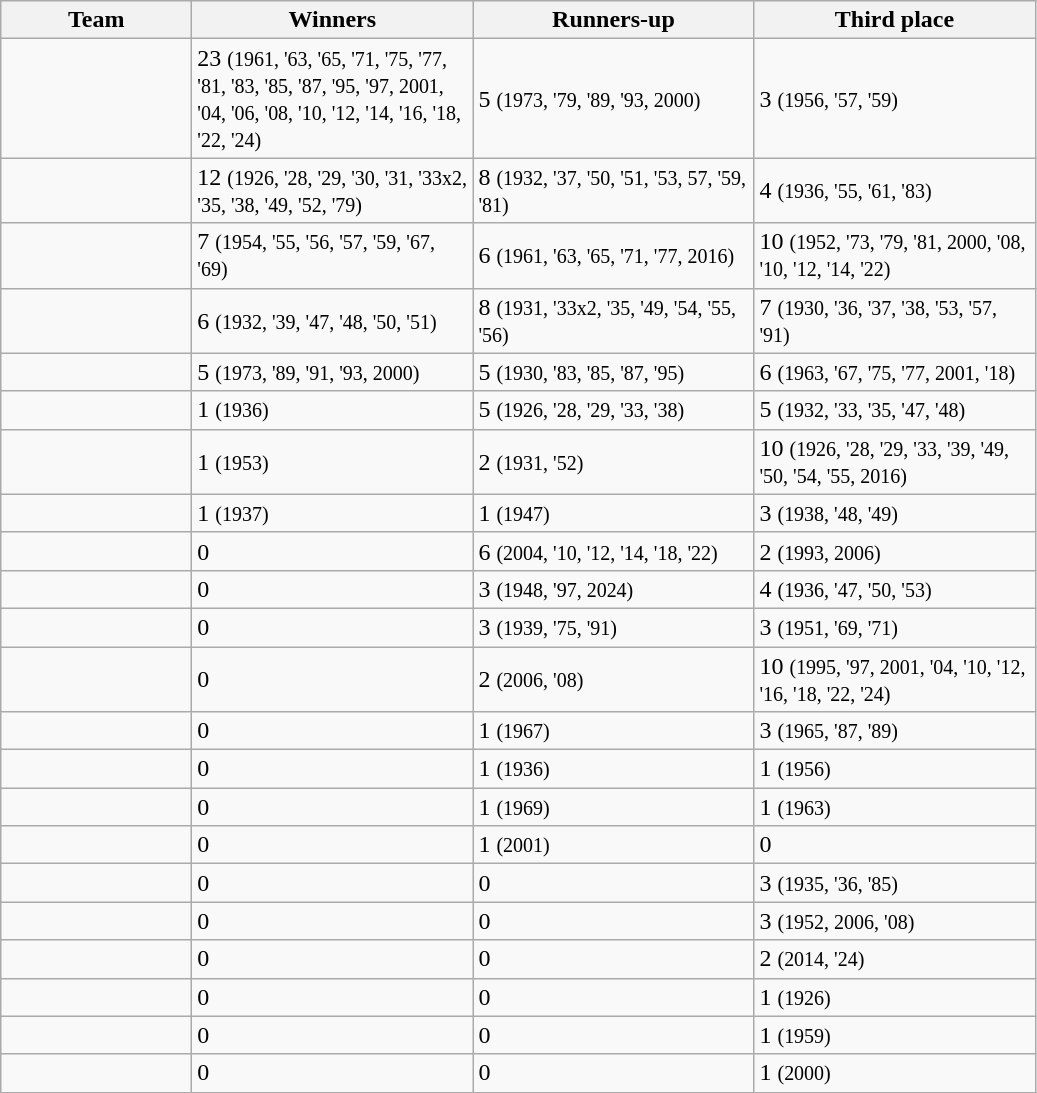<table class="wikitable sortable">
<tr>
<th style="width: 120px;">Team</th>
<th style="width: 180px;">Winners</th>
<th style="width: 180px;">Runners-up</th>
<th style="width: 180px;">Third place</th>
</tr>
<tr>
<td></td>
<td>23 <small>(1961, '63, '65, '71, '75, '77, '81, '83, '85, '87, '95, '97, 2001, '04, '06, '08, '10, '12, '14, '16, '18, '22, '24)</small></td>
<td>5 <small>(1973, '79, '89, '93, 2000)</small></td>
<td>3 <small>(1956, '57, '59)</small></td>
</tr>
<tr>
<td></td>
<td>12 <small>(1926, '28, '29, '30, '31, '33x2, '35, '38, '49, '52, '79)</small></td>
<td>8 <small>(1932, '37, '50, '51, '53, 57, '59, '81)</small></td>
<td>4 <small>(1936, '55, '61, '83)</small></td>
</tr>
<tr>
<td></td>
<td>7 <small>(1954, '55, '56, '57, '59, '67, '69)</small></td>
<td>6 <small>(1961, '63, '65, '71, '77, 2016)</small></td>
<td>10 <small>(1952, '73, '79, '81, 2000, '08, '10, '12, '14, '22)</small></td>
</tr>
<tr>
<td><em></em></td>
<td>6 <small>(1932, '39, '47, '48, '50, '51)</small></td>
<td>8 <small>(1931, '33x2, '35, '49, '54, '55, '56)</small></td>
<td>7 <small>(1930, '36, '37, '38, '53, '57, '91)</small></td>
</tr>
<tr>
<td></td>
<td>5 <small>(1973, '89, '91, '93, 2000)</small></td>
<td>5 <small>(1930, '83, '85, '87, '95)</small></td>
<td>6 <small>(1963, '67, '75, '77, 2001, '18)</small></td>
</tr>
<tr>
<td></td>
<td>1 <small>(1936)</small></td>
<td>5 <small>(1926, '28, '29, '33, '38)</small></td>
<td>5 <small>(1932, '33, '35, '47, '48)</small></td>
</tr>
<tr>
<td></td>
<td>1 <small>(1953)</small></td>
<td>2 <small>(1931, '52)</small></td>
<td>10 <small>(1926, '28, '29, '33, '39, '49, '50, '54, '55, 2016)</small></td>
</tr>
<tr>
<td></td>
<td>1 <small>(1937)</small></td>
<td>1 <small>(1947)</small></td>
<td>3 <small>(1938, '48, '49)</small></td>
</tr>
<tr>
<td></td>
<td>0</td>
<td>6 <small>(2004, '10, '12, '14, '18, '22)</small></td>
<td>2 <small>(1993, 2006)</small></td>
</tr>
<tr>
<td></td>
<td>0</td>
<td>3 <small>(1948, '97, 2024)</small></td>
<td>4 <small>(1936, '47, '50, '53)</small></td>
</tr>
<tr>
<td><em></em></td>
<td>0</td>
<td>3 <small>(1939, '75, '91)</small></td>
<td>3 <small>(1951, '69, '71)</small></td>
</tr>
<tr>
<td></td>
<td>0</td>
<td>2 <small>(2006, '08)</small></td>
<td>10 <small>(1995, '97, 2001, '04, '10, '12, '16, '18, '22, '24)</small></td>
</tr>
<tr>
<td></td>
<td>0</td>
<td>1 <small>(1967)</small></td>
<td>3 <small>(1965, '87, '89)</small></td>
</tr>
<tr>
<td></td>
<td>0</td>
<td>1 <small>(1936)</small></td>
<td>1 <small>(1956)</small></td>
</tr>
<tr>
<td><em></em></td>
<td>0</td>
<td>1 <small>(1969)</small></td>
<td>1 <small>(1963)</small></td>
</tr>
<tr>
<td></td>
<td>0</td>
<td>1 <small>(2001)</small></td>
<td>0</td>
</tr>
<tr>
<td></td>
<td>0</td>
<td>0</td>
<td>3 <small>(1935, '36, '85)</small></td>
</tr>
<tr>
<td></td>
<td>0</td>
<td>0</td>
<td>3 <small>(1952, 2006, '08)</small></td>
</tr>
<tr>
<td></td>
<td>0</td>
<td>0</td>
<td>2 <small>(2014, '24)</small></td>
</tr>
<tr>
<td></td>
<td>0</td>
<td>0</td>
<td>1 <small>(1926)</small></td>
</tr>
<tr>
<td></td>
<td>0</td>
<td>0</td>
<td>1 <small>(1959)</small></td>
</tr>
<tr>
<td></td>
<td>0</td>
<td>0</td>
<td>1 <small>(2000)</small></td>
</tr>
</table>
